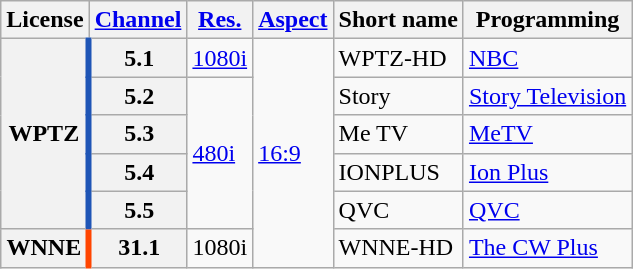<table class="wikitable">
<tr>
<th scope = "col">License</th>
<th scope = "col"><a href='#'>Channel</a></th>
<th scope = "col"><a href='#'>Res.</a></th>
<th scope = "col"><a href='#'>Aspect</a></th>
<th scope = "col">Short name</th>
<th scope = "col">Programming</th>
</tr>
<tr>
<th rowspan = "5" style="border-right: 4px solid #1f55b6;">WPTZ</th>
<th scope = "row">5.1</th>
<td><a href='#'>1080i</a></td>
<td rowspan=6><a href='#'>16:9</a></td>
<td>WPTZ-HD</td>
<td><a href='#'>NBC</a></td>
</tr>
<tr>
<th scope = "row">5.2</th>
<td rowspan=4><a href='#'>480i</a></td>
<td>Story</td>
<td><a href='#'>Story Television</a></td>
</tr>
<tr>
<th scope = "row">5.3</th>
<td>Me TV</td>
<td><a href='#'>MeTV</a></td>
</tr>
<tr>
<th scope = "row">5.4</th>
<td>IONPLUS</td>
<td><a href='#'>Ion Plus</a></td>
</tr>
<tr>
<th scope = "row">5.5</th>
<td>QVC</td>
<td><a href='#'>QVC</a></td>
</tr>
<tr>
<th rowspan = "row" scope = "row" style="border-right: 4px solid #ff4500;">WNNE</th>
<th scope = "row">31.1</th>
<td>1080i</td>
<td>WNNE-HD</td>
<td><a href='#'>The CW Plus</a></td>
</tr>
</table>
